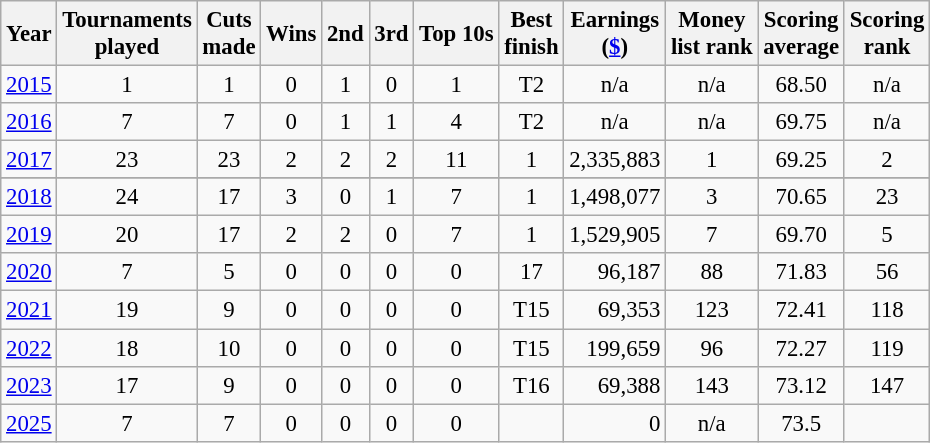<table class="wikitable" style="text-align:center; font-size: 95%;">
<tr>
<th>Year</th>
<th>Tournaments <br>played</th>
<th>Cuts <br>made</th>
<th>Wins</th>
<th>2nd</th>
<th>3rd</th>
<th>Top 10s</th>
<th>Best <br>finish</th>
<th>Earnings<br>(<a href='#'>$</a>)</th>
<th>Money <br>list rank</th>
<th>Scoring <br>average</th>
<th>Scoring<br>rank</th>
</tr>
<tr>
<td><a href='#'>2015</a></td>
<td>1</td>
<td>1</td>
<td>0</td>
<td>1</td>
<td>0</td>
<td>1</td>
<td>T2</td>
<td>n/a</td>
<td>n/a</td>
<td>68.50</td>
<td>n/a</td>
</tr>
<tr>
<td><a href='#'>2016</a></td>
<td>7</td>
<td>7</td>
<td>0</td>
<td>1</td>
<td>1</td>
<td>4</td>
<td>T2</td>
<td>n/a</td>
<td>n/a</td>
<td>69.75</td>
<td>n/a</td>
</tr>
<tr>
<td><a href='#'>2017</a></td>
<td>23</td>
<td>23</td>
<td>2</td>
<td>2</td>
<td>2</td>
<td>11</td>
<td>1</td>
<td align=right>2,335,883</td>
<td>1</td>
<td>69.25</td>
<td>2</td>
</tr>
<tr>
</tr>
<tr>
<td><a href='#'>2018</a></td>
<td>24</td>
<td>17</td>
<td>3</td>
<td>0</td>
<td>1</td>
<td>7</td>
<td>1</td>
<td align=right>1,498,077</td>
<td>3</td>
<td>70.65</td>
<td>23</td>
</tr>
<tr>
<td><a href='#'>2019</a></td>
<td>20</td>
<td>17</td>
<td>2</td>
<td>2</td>
<td>0</td>
<td>7</td>
<td>1</td>
<td align=right>1,529,905</td>
<td>7</td>
<td>69.70</td>
<td>5</td>
</tr>
<tr>
<td><a href='#'>2020</a></td>
<td>7</td>
<td>5</td>
<td>0</td>
<td>0</td>
<td>0</td>
<td>0</td>
<td>17</td>
<td align=right>96,187</td>
<td>88</td>
<td>71.83</td>
<td>56</td>
</tr>
<tr>
<td><a href='#'>2021</a></td>
<td>19</td>
<td>9</td>
<td>0</td>
<td>0</td>
<td>0</td>
<td>0</td>
<td>T15</td>
<td align=right>69,353</td>
<td>123</td>
<td>72.41</td>
<td>118</td>
</tr>
<tr>
<td><a href='#'>2022</a></td>
<td>18</td>
<td>10</td>
<td>0</td>
<td>0</td>
<td>0</td>
<td>0</td>
<td>T15</td>
<td align=right>199,659</td>
<td>96</td>
<td>72.27</td>
<td>119</td>
</tr>
<tr>
<td><a href='#'>2023</a></td>
<td>17</td>
<td>9</td>
<td>0</td>
<td>0</td>
<td>0</td>
<td>0</td>
<td>T16</td>
<td align=right>69,388</td>
<td>143</td>
<td>73.12</td>
<td>147</td>
</tr>
<tr>
<td><a href='#'>2025</a></td>
<td>7</td>
<td>7</td>
<td>0</td>
<td>0</td>
<td>0</td>
<td>0</td>
<td></td>
<td align=right>0</td>
<td>n/a</td>
<td>73.5</td>
<td></td>
</tr>
</table>
